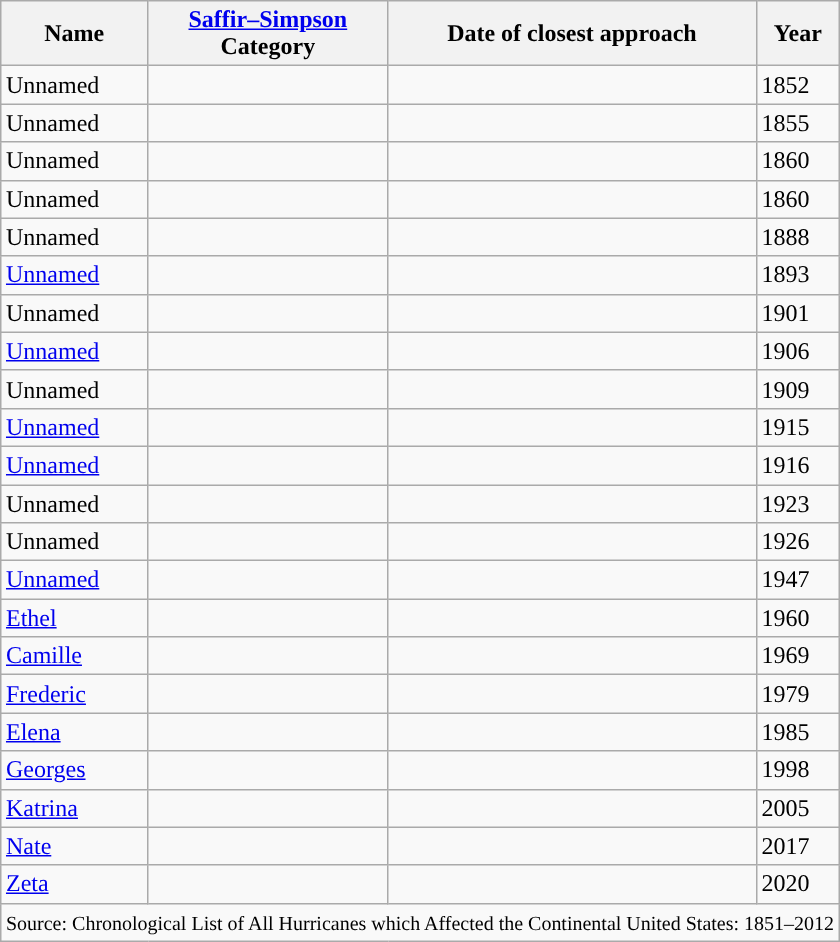<table class = "wikitable" style="margin:1em auto;">
<tr>
<th>Name</th>
<th><a href='#'>Saffir–Simpson</a><br>Category</th>
<th>Date of closest approach</th>
<th>Year</th>
</tr>
<tr>
<td>Unnamed</td>
<td></td>
<td></td>
<td>1852</td>
</tr>
<tr>
<td>Unnamed</td>
<td></td>
<td></td>
<td>1855</td>
</tr>
<tr>
<td>Unnamed</td>
<td></td>
<td></td>
<td>1860</td>
</tr>
<tr>
<td>Unnamed</td>
<td></td>
<td></td>
<td>1860</td>
</tr>
<tr>
<td>Unnamed</td>
<td></td>
<td></td>
<td>1888</td>
</tr>
<tr>
<td><a href='#'>Unnamed</a></td>
<td></td>
<td></td>
<td>1893</td>
</tr>
<tr>
<td>Unnamed</td>
<td></td>
<td></td>
<td>1901</td>
</tr>
<tr>
<td><a href='#'>Unnamed</a></td>
<td></td>
<td></td>
<td>1906</td>
</tr>
<tr>
<td>Unnamed</td>
<td></td>
<td></td>
<td>1909</td>
</tr>
<tr>
<td><a href='#'>Unnamed</a></td>
<td></td>
<td></td>
<td>1915</td>
</tr>
<tr>
<td><a href='#'>Unnamed</a></td>
<td></td>
<td></td>
<td>1916</td>
</tr>
<tr>
<td>Unnamed</td>
<td></td>
<td></td>
<td>1923</td>
</tr>
<tr>
<td>Unnamed</td>
<td></td>
<td></td>
<td>1926</td>
</tr>
<tr>
<td><a href='#'>Unnamed</a></td>
<td></td>
<td></td>
<td>1947</td>
</tr>
<tr>
<td><a href='#'>Ethel</a></td>
<td></td>
<td></td>
<td>1960</td>
</tr>
<tr>
<td><a href='#'>Camille</a></td>
<td></td>
<td></td>
<td>1969</td>
</tr>
<tr>
<td><a href='#'>Frederic</a></td>
<td></td>
<td></td>
<td>1979</td>
</tr>
<tr>
<td><a href='#'>Elena</a></td>
<td></td>
<td></td>
<td>1985</td>
</tr>
<tr>
<td><a href='#'>Georges</a></td>
<td></td>
<td></td>
<td>1998</td>
</tr>
<tr>
<td><a href='#'>Katrina</a></td>
<td></td>
<td></td>
<td>2005</td>
</tr>
<tr>
<td><a href='#'>Nate</a></td>
<td></td>
<td></td>
<td>2017</td>
</tr>
<tr>
<td><a href='#'>Zeta</a></td>
<td></td>
<td></td>
<td>2020</td>
</tr>
<tr>
<td colspan="9"><small>Source: Chronological List of All Hurricanes which Affected the Continental United States: 1851–2012</small></td>
</tr>
</table>
